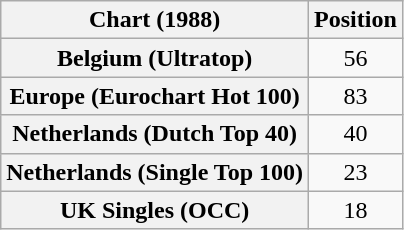<table class="wikitable sortable plainrowheaders" style="text-align:center">
<tr>
<th>Chart (1988)</th>
<th>Position</th>
</tr>
<tr>
<th scope="row">Belgium (Ultratop)</th>
<td>56</td>
</tr>
<tr>
<th scope="row">Europe (Eurochart Hot 100)</th>
<td>83</td>
</tr>
<tr>
<th scope="row">Netherlands (Dutch Top 40)</th>
<td>40</td>
</tr>
<tr>
<th scope="row">Netherlands (Single Top 100)</th>
<td>23</td>
</tr>
<tr>
<th scope="row">UK Singles (OCC)</th>
<td>18</td>
</tr>
</table>
